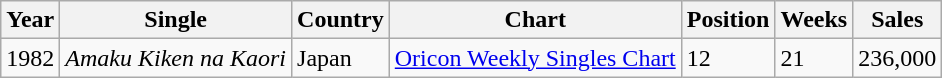<table class="wikitable">
<tr>
<th>Year</th>
<th>Single</th>
<th>Country</th>
<th>Chart</th>
<th>Position</th>
<th>Weeks</th>
<th>Sales</th>
</tr>
<tr>
<td>1982</td>
<td><em>Amaku Kiken na Kaori</em></td>
<td>Japan</td>
<td><a href='#'>Oricon Weekly Singles Chart</a></td>
<td>12</td>
<td>21</td>
<td>236,000</td>
</tr>
</table>
